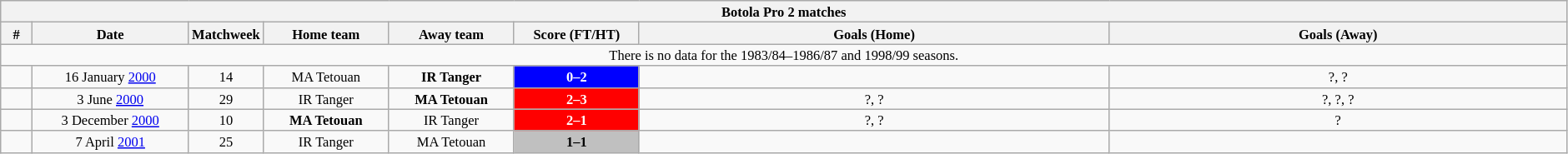<table class="wikitable collapsible collapsed" style="text-align: center; width=25%; font-size: 11px">
<tr>
<th colspan="8"  style="text-align:center;">Botola Pro 2 matches</th>
</tr>
<tr>
<th width=2%>#</th>
<th class="unsortable" style="width:10%;">Date</th>
<th width=2%>Matchweek</th>
<th width=8%>Home team</th>
<th width=8%>Away team</th>
<th width=8%>Score (FT/HT)</th>
<th style="width:30%;">Goals (Home)</th>
<th width=30>Goals (Away)</th>
</tr>
<tr>
<td colspan="8" style="text-align:center;">There is no data for the 1983/84–1986/87 and 1998/99 seasons.</td>
</tr>
<tr>
<td></td>
<td>16 January <a href='#'>2000</a></td>
<td>14</td>
<td>MA Tetouan</td>
<td><strong>IR Tanger</strong></td>
<td style="color:#ffffff; background:#0000ff;"><strong>0–2</strong></td>
<td></td>
<td>?, ?</td>
</tr>
<tr>
<td></td>
<td>3 June <a href='#'>2000</a></td>
<td>29</td>
<td>IR Tanger</td>
<td><strong>MA Tetouan</strong></td>
<td style="color:#ffffff; background:#ff0000;"><strong>2–3</strong></td>
<td>?, ?</td>
<td>?, ?, ?</td>
</tr>
<tr>
<td></td>
<td>3 December <a href='#'>2000</a></td>
<td>10</td>
<td><strong>MA Tetouan</strong></td>
<td>IR Tanger</td>
<td style="color:#ffffff; background:#ff0000;"><strong>2–1</strong></td>
<td>?, ?</td>
<td>?</td>
</tr>
<tr>
<td></td>
<td>7 April <a href='#'>2001</a></td>
<td>25</td>
<td>IR Tanger</td>
<td>MA Tetouan</td>
<td style="background:silver;"><strong>1–1</strong></td>
<td></td>
<td></td>
</tr>
</table>
